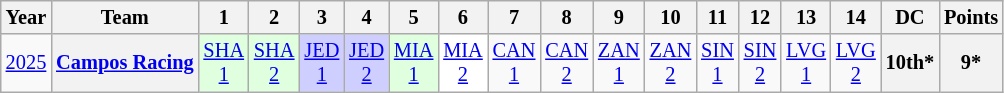<table class="wikitable" style="text-align:center; font-size:85%;">
<tr>
<th scope="col">Year</th>
<th scope="col">Team</th>
<th scope="col">1</th>
<th scope="col">2</th>
<th scope="col">3</th>
<th scope="col">4</th>
<th scope="col">5</th>
<th scope="col">6</th>
<th scope="col">7</th>
<th scope="col">8</th>
<th scope="col">9</th>
<th scope="col">10</th>
<th scope="col">11</th>
<th scope="col">12</th>
<th scope="col">13</th>
<th scope="col">14</th>
<th scope="col">DC</th>
<th scope="col">Points</th>
</tr>
<tr>
<td scope="row"><a href='#'>2025</a></td>
<th><a href='#'>Campos Racing</a></th>
<td style="background:#DFFFDF;"><a href='#'>SHA<br>1</a><br></td>
<td style="background:#DFFFDF;"><a href='#'>SHA<br>2</a><br></td>
<td style="background:#CFCFFF;"><a href='#'>JED<br>1</a><br></td>
<td style="background:#CFCFFF;"><a href='#'>JED<br>2</a><br></td>
<td style="background:#DFFFDF;"><a href='#'>MIA<br>1</a><br></td>
<td style="background:#FFFFFF;"><a href='#'>MIA<br>2</a><br></td>
<td><a href='#'>CAN<br>1</a></td>
<td><a href='#'>CAN<br>2</a></td>
<td><a href='#'>ZAN<br>1</a></td>
<td><a href='#'>ZAN<br>2</a></td>
<td><a href='#'>SIN<br>1</a></td>
<td><a href='#'>SIN<br>2</a></td>
<td><a href='#'>LVG<br>1</a></td>
<td><a href='#'>LVG<br>2</a></td>
<th>10th*</th>
<th>9*</th>
</tr>
</table>
